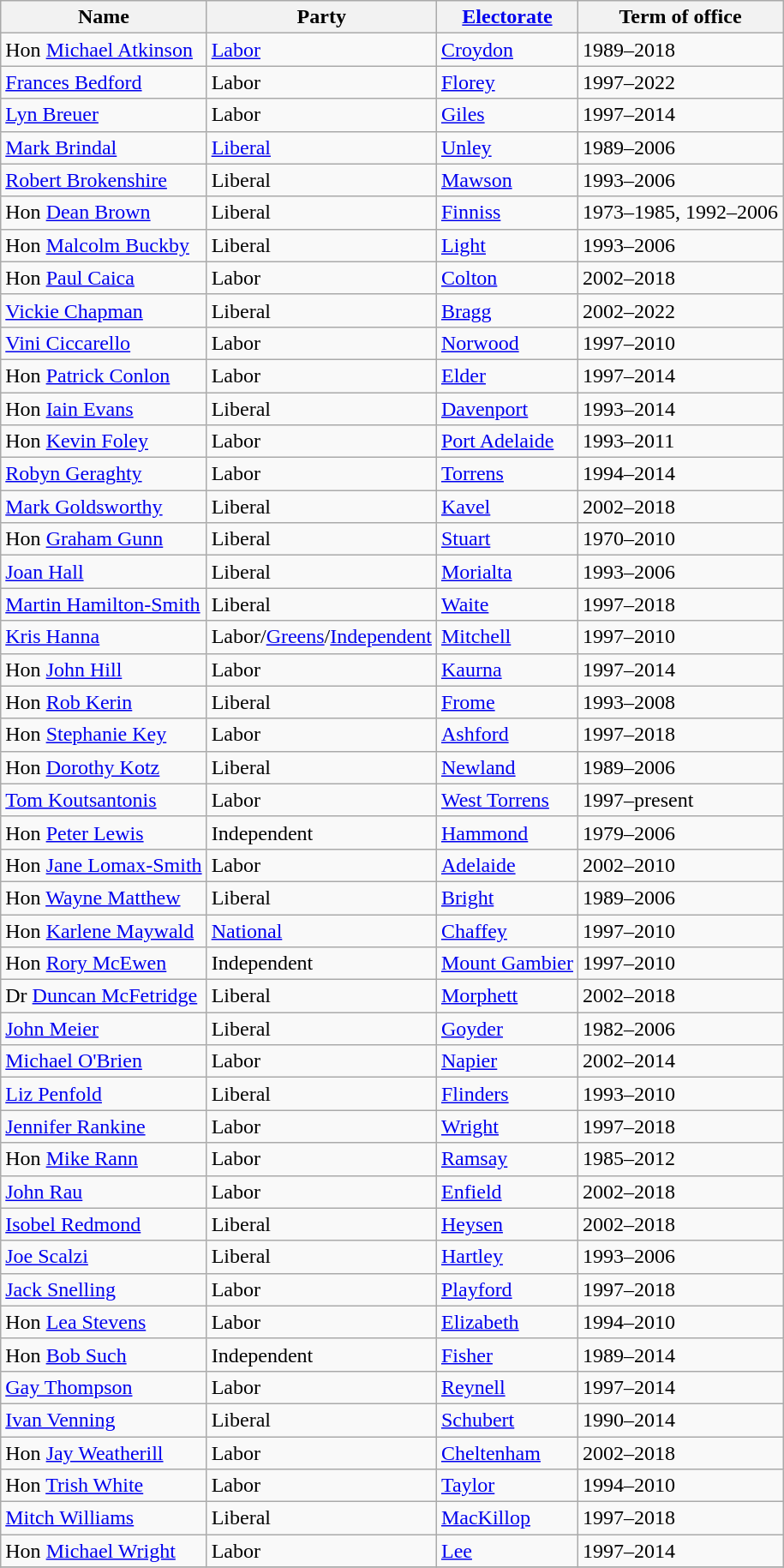<table class="wikitable sortable">
<tr>
<th>Name</th>
<th>Party</th>
<th><a href='#'>Electorate</a></th>
<th>Term of office</th>
</tr>
<tr>
<td>Hon <a href='#'>Michael Atkinson</a></td>
<td><a href='#'>Labor</a></td>
<td><a href='#'>Croydon</a></td>
<td>1989–2018</td>
</tr>
<tr>
<td><a href='#'>Frances Bedford</a></td>
<td>Labor</td>
<td><a href='#'>Florey</a></td>
<td>1997–2022</td>
</tr>
<tr>
<td><a href='#'>Lyn Breuer</a></td>
<td>Labor</td>
<td><a href='#'>Giles</a></td>
<td>1997–2014</td>
</tr>
<tr>
<td><a href='#'>Mark Brindal</a></td>
<td><a href='#'>Liberal</a></td>
<td><a href='#'>Unley</a></td>
<td>1989–2006</td>
</tr>
<tr>
<td><a href='#'>Robert Brokenshire</a></td>
<td>Liberal</td>
<td><a href='#'>Mawson</a></td>
<td>1993–2006</td>
</tr>
<tr>
<td>Hon <a href='#'>Dean Brown</a></td>
<td>Liberal</td>
<td><a href='#'>Finniss</a></td>
<td>1973–1985, 1992–2006</td>
</tr>
<tr>
<td>Hon <a href='#'>Malcolm Buckby</a></td>
<td>Liberal</td>
<td><a href='#'>Light</a></td>
<td>1993–2006</td>
</tr>
<tr>
<td>Hon <a href='#'>Paul Caica</a></td>
<td>Labor</td>
<td><a href='#'>Colton</a></td>
<td>2002–2018</td>
</tr>
<tr>
<td><a href='#'>Vickie Chapman</a></td>
<td>Liberal</td>
<td><a href='#'>Bragg</a></td>
<td>2002–2022</td>
</tr>
<tr>
<td><a href='#'>Vini Ciccarello</a></td>
<td>Labor</td>
<td><a href='#'>Norwood</a></td>
<td>1997–2010</td>
</tr>
<tr>
<td>Hon <a href='#'>Patrick Conlon</a></td>
<td>Labor</td>
<td><a href='#'>Elder</a></td>
<td>1997–2014</td>
</tr>
<tr>
<td>Hon <a href='#'>Iain Evans</a></td>
<td>Liberal</td>
<td><a href='#'>Davenport</a></td>
<td>1993–2014</td>
</tr>
<tr>
<td>Hon <a href='#'>Kevin Foley</a></td>
<td>Labor</td>
<td><a href='#'>Port Adelaide</a></td>
<td>1993–2011</td>
</tr>
<tr>
<td><a href='#'>Robyn Geraghty</a></td>
<td>Labor</td>
<td><a href='#'>Torrens</a></td>
<td>1994–2014</td>
</tr>
<tr>
<td><a href='#'>Mark Goldsworthy</a></td>
<td>Liberal</td>
<td><a href='#'>Kavel</a></td>
<td>2002–2018</td>
</tr>
<tr>
<td>Hon <a href='#'>Graham Gunn</a></td>
<td>Liberal</td>
<td><a href='#'>Stuart</a></td>
<td>1970–2010</td>
</tr>
<tr>
<td><a href='#'>Joan Hall</a></td>
<td>Liberal</td>
<td><a href='#'>Morialta</a></td>
<td>1993–2006</td>
</tr>
<tr>
<td><a href='#'>Martin Hamilton-Smith</a></td>
<td>Liberal</td>
<td><a href='#'>Waite</a></td>
<td>1997–2018</td>
</tr>
<tr>
<td><a href='#'>Kris Hanna</a></td>
<td>Labor/<a href='#'>Greens</a>/<a href='#'>Independent</a> </td>
<td><a href='#'>Mitchell</a></td>
<td>1997–2010</td>
</tr>
<tr>
<td>Hon <a href='#'>John Hill</a></td>
<td>Labor</td>
<td><a href='#'>Kaurna</a></td>
<td>1997–2014</td>
</tr>
<tr>
<td>Hon <a href='#'>Rob Kerin</a></td>
<td>Liberal</td>
<td><a href='#'>Frome</a></td>
<td>1993–2008</td>
</tr>
<tr>
<td>Hon <a href='#'>Stephanie Key</a></td>
<td>Labor</td>
<td><a href='#'>Ashford</a></td>
<td>1997–2018</td>
</tr>
<tr>
<td>Hon <a href='#'>Dorothy Kotz</a></td>
<td>Liberal</td>
<td><a href='#'>Newland</a></td>
<td>1989–2006</td>
</tr>
<tr>
<td><a href='#'>Tom Koutsantonis</a></td>
<td>Labor</td>
<td><a href='#'>West Torrens</a></td>
<td>1997–present</td>
</tr>
<tr>
<td>Hon <a href='#'>Peter Lewis</a></td>
<td>Independent</td>
<td><a href='#'>Hammond</a></td>
<td>1979–2006</td>
</tr>
<tr>
<td>Hon <a href='#'>Jane Lomax-Smith</a></td>
<td>Labor</td>
<td><a href='#'>Adelaide</a></td>
<td>2002–2010</td>
</tr>
<tr>
<td>Hon <a href='#'>Wayne Matthew</a></td>
<td>Liberal</td>
<td><a href='#'>Bright</a></td>
<td>1989–2006</td>
</tr>
<tr>
<td>Hon <a href='#'>Karlene Maywald</a></td>
<td><a href='#'>National</a></td>
<td><a href='#'>Chaffey</a></td>
<td>1997–2010</td>
</tr>
<tr>
<td>Hon <a href='#'>Rory McEwen</a></td>
<td>Independent</td>
<td><a href='#'>Mount Gambier</a></td>
<td>1997–2010</td>
</tr>
<tr>
<td>Dr <a href='#'>Duncan McFetridge</a></td>
<td>Liberal</td>
<td><a href='#'>Morphett</a></td>
<td>2002–2018</td>
</tr>
<tr>
<td><a href='#'>John Meier</a></td>
<td>Liberal</td>
<td><a href='#'>Goyder</a></td>
<td>1982–2006</td>
</tr>
<tr>
<td><a href='#'>Michael O'Brien</a></td>
<td>Labor</td>
<td><a href='#'>Napier</a></td>
<td>2002–2014</td>
</tr>
<tr>
<td><a href='#'>Liz Penfold</a></td>
<td>Liberal</td>
<td><a href='#'>Flinders</a></td>
<td>1993–2010</td>
</tr>
<tr>
<td><a href='#'>Jennifer Rankine</a></td>
<td>Labor</td>
<td><a href='#'>Wright</a></td>
<td>1997–2018</td>
</tr>
<tr>
<td>Hon <a href='#'>Mike Rann</a></td>
<td>Labor</td>
<td><a href='#'>Ramsay</a></td>
<td>1985–2012</td>
</tr>
<tr>
<td><a href='#'>John Rau</a></td>
<td>Labor</td>
<td><a href='#'>Enfield</a></td>
<td>2002–2018</td>
</tr>
<tr>
<td><a href='#'>Isobel Redmond</a></td>
<td>Liberal</td>
<td><a href='#'>Heysen</a></td>
<td>2002–2018</td>
</tr>
<tr>
<td><a href='#'>Joe Scalzi</a></td>
<td>Liberal</td>
<td><a href='#'>Hartley</a></td>
<td>1993–2006</td>
</tr>
<tr>
<td><a href='#'>Jack Snelling</a></td>
<td>Labor</td>
<td><a href='#'>Playford</a></td>
<td>1997–2018</td>
</tr>
<tr>
<td>Hon <a href='#'>Lea Stevens</a></td>
<td>Labor</td>
<td><a href='#'>Elizabeth</a></td>
<td>1994–2010</td>
</tr>
<tr>
<td>Hon <a href='#'>Bob Such</a></td>
<td>Independent</td>
<td><a href='#'>Fisher</a></td>
<td>1989–2014</td>
</tr>
<tr>
<td><a href='#'>Gay Thompson</a></td>
<td>Labor</td>
<td><a href='#'>Reynell</a></td>
<td>1997–2014</td>
</tr>
<tr>
<td><a href='#'>Ivan Venning</a></td>
<td>Liberal</td>
<td><a href='#'>Schubert</a></td>
<td>1990–2014</td>
</tr>
<tr>
<td>Hon <a href='#'>Jay Weatherill</a></td>
<td>Labor</td>
<td><a href='#'>Cheltenham</a></td>
<td>2002–2018</td>
</tr>
<tr>
<td>Hon <a href='#'>Trish White</a></td>
<td>Labor</td>
<td><a href='#'>Taylor</a></td>
<td>1994–2010</td>
</tr>
<tr>
<td><a href='#'>Mitch Williams</a></td>
<td>Liberal</td>
<td><a href='#'>MacKillop</a></td>
<td>1997–2018</td>
</tr>
<tr>
<td>Hon <a href='#'>Michael Wright</a></td>
<td>Labor</td>
<td><a href='#'>Lee</a></td>
<td>1997–2014</td>
</tr>
<tr>
</tr>
</table>
